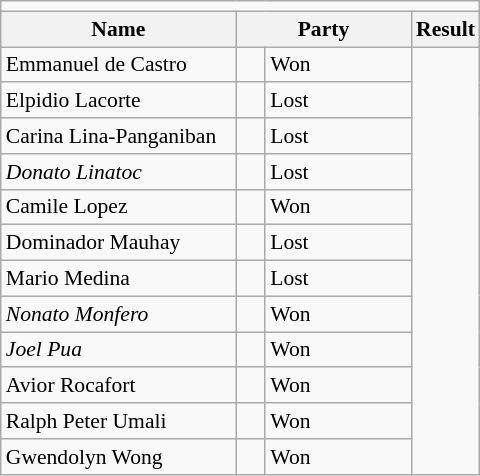<table class=wikitable style="font-size:90%">
<tr>
<td colspan=4 bgcolor=></td>
</tr>
<tr>
<th width=150px>Name</th>
<th colspan=2 width=110px>Party</th>
<th>Result</th>
</tr>
<tr>
<td>Emmanuel de Castro</td>
<td></td>
<td>Won</td>
</tr>
<tr>
<td>Elpidio Lacorte</td>
<td></td>
<td>Lost</td>
</tr>
<tr>
<td>Carina Lina-Panganiban</td>
<td></td>
<td>Lost</td>
</tr>
<tr>
<td><em>Donato Linatoc</em></td>
<td></td>
<td>Lost</td>
</tr>
<tr>
<td>Camile Lopez</td>
<td></td>
<td>Won</td>
</tr>
<tr>
<td>Dominador Mauhay</td>
<td></td>
<td>Lost</td>
</tr>
<tr>
<td>Mario Medina</td>
<td></td>
<td>Lost</td>
</tr>
<tr>
<td><em>Nonato Monfero</em></td>
<td></td>
<td>Won</td>
</tr>
<tr>
<td><em>Joel Pua</em></td>
<td></td>
<td>Won</td>
</tr>
<tr>
<td>Avior Rocafort</td>
<td></td>
<td>Won</td>
</tr>
<tr>
<td>Ralph Peter Umali</td>
<td></td>
<td>Won</td>
</tr>
<tr>
<td>Gwendolyn Wong</td>
<td></td>
<td>Won</td>
</tr>
</table>
